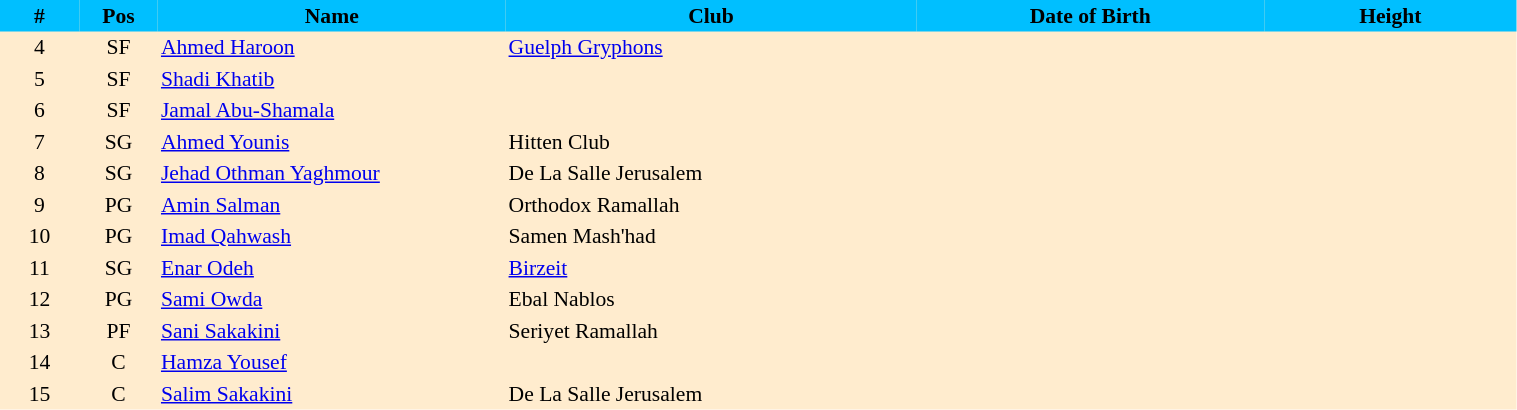<table border=0 cellpadding=2 cellspacing=0  |- bgcolor=#FFECCE style="text-align:center; font-size:90%;" width=80%>
<tr bgcolor=#00BFFF>
<th width=5%>#</th>
<th width=5%>Pos</th>
<th width=22%>Name</th>
<th width=26%>Club</th>
<th width=22%>Date of Birth</th>
<th width=16%>Height</th>
</tr>
<tr>
<td>4</td>
<td>SF</td>
<td align=left><a href='#'>Ahmed Haroon</a></td>
<td align=left> <a href='#'>Guelph Gryphons</a></td>
<td align=left></td>
<td></td>
</tr>
<tr>
<td>5</td>
<td>SF</td>
<td align=left><a href='#'>Shadi Khatib</a></td>
<td align=left></td>
<td align=left></td>
<td></td>
</tr>
<tr>
<td>6</td>
<td>SF</td>
<td align=left><a href='#'>Jamal Abu-Shamala</a></td>
<td align=left></td>
<td align=left></td>
<td></td>
</tr>
<tr>
<td>7</td>
<td>SG</td>
<td align=left><a href='#'>Ahmed Younis</a></td>
<td align=left> Hitten Club</td>
<td align=left></td>
<td></td>
</tr>
<tr>
<td>8</td>
<td>SG</td>
<td align=left><a href='#'>Jehad Othman Yaghmour</a></td>
<td align=left> De La Salle Jerusalem</td>
<td align=left></td>
<td></td>
</tr>
<tr>
<td>9</td>
<td>PG</td>
<td align=left><a href='#'>Amin Salman</a></td>
<td align=left> Orthodox Ramallah</td>
<td align=left></td>
<td></td>
</tr>
<tr>
<td>10</td>
<td>PG</td>
<td align=left><a href='#'>Imad Qahwash</a></td>
<td align=left> Samen Mash'had</td>
<td align=left></td>
<td></td>
</tr>
<tr>
<td>11</td>
<td>SG</td>
<td align=left><a href='#'>Enar Odeh</a></td>
<td align=left> <a href='#'>Birzeit</a></td>
<td align=left></td>
<td></td>
</tr>
<tr>
<td>12</td>
<td>PG</td>
<td align=left><a href='#'>Sami Owda</a></td>
<td align=left> Ebal Nablos</td>
<td align=left></td>
<td></td>
</tr>
<tr>
<td>13</td>
<td>PF</td>
<td align=left><a href='#'>Sani Sakakini</a></td>
<td align=left> Seriyet Ramallah</td>
<td align=left></td>
<td></td>
</tr>
<tr>
<td>14</td>
<td>C</td>
<td align=left><a href='#'>Hamza Yousef</a></td>
<td align=left></td>
<td align=left></td>
<td></td>
</tr>
<tr>
<td>15</td>
<td>C</td>
<td align=left><a href='#'>Salim Sakakini</a></td>
<td align=left> De La Salle Jerusalem</td>
<td align=left></td>
<td></td>
</tr>
<tr>
</tr>
</table>
